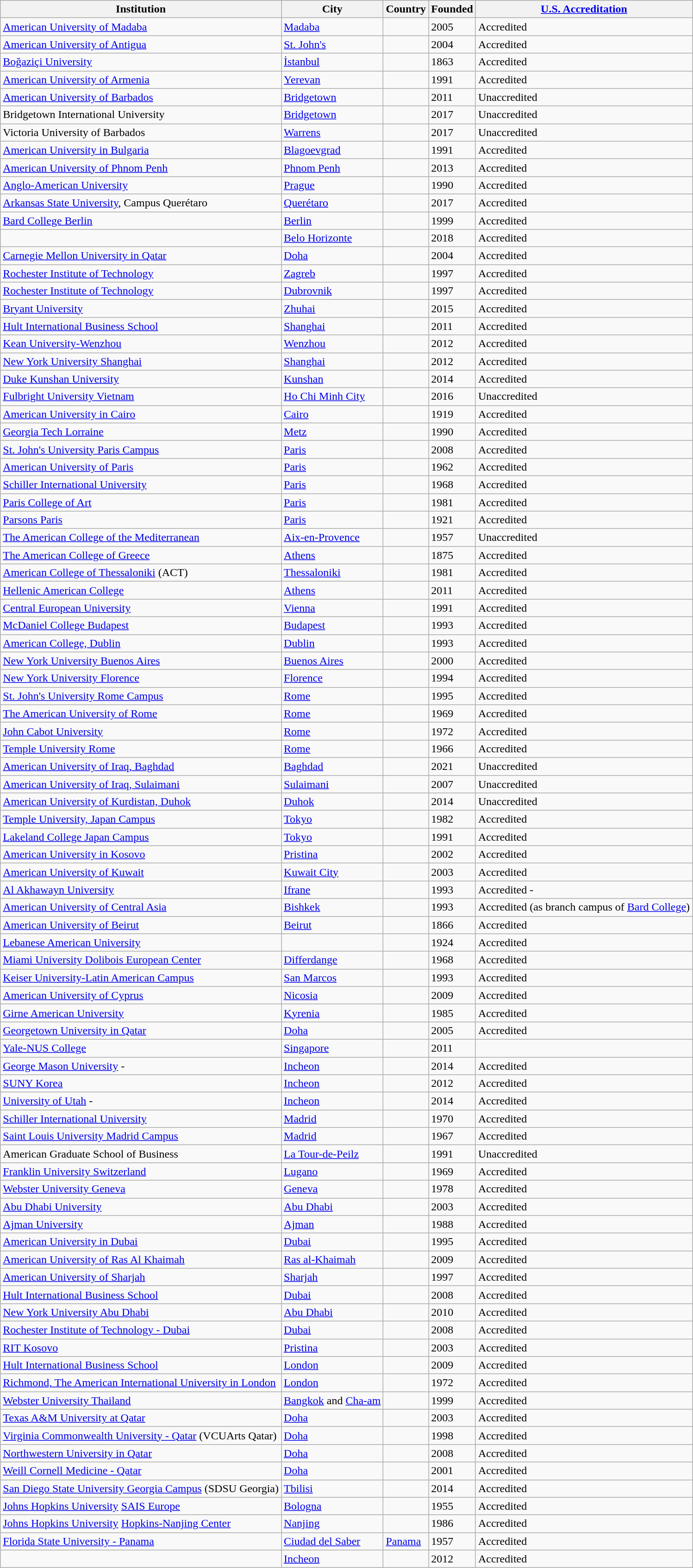<table class="wikitable sortable">
<tr>
<th>Institution</th>
<th>City</th>
<th>Country</th>
<th>Founded</th>
<th><a href='#'>U.S. Accreditation</a></th>
</tr>
<tr>
<td><a href='#'>American University of Madaba</a></td>
<td><a href='#'>Madaba</a></td>
<td></td>
<td>2005</td>
<td><span>Accredited</span></td>
</tr>
<tr>
<td><a href='#'>American University of Antigua</a></td>
<td><a href='#'>St. John's</a></td>
<td></td>
<td>2004</td>
<td><span>Accredited</span></td>
</tr>
<tr>
<td><a href='#'>Boğaziçi University</a></td>
<td><a href='#'>İstanbul</a></td>
<td></td>
<td>1863</td>
<td><span>Accredited</span></td>
</tr>
<tr>
<td><a href='#'>American University of Armenia</a></td>
<td><a href='#'>Yerevan</a></td>
<td></td>
<td>1991</td>
<td><span>Accredited</span></td>
</tr>
<tr>
<td><a href='#'>American University of Barbados</a></td>
<td><a href='#'>Bridgetown</a></td>
<td></td>
<td>2011</td>
<td><span>Unaccredited</span></td>
</tr>
<tr>
<td>Bridgetown International University</td>
<td><a href='#'>Bridgetown</a></td>
<td></td>
<td>2017</td>
<td><span>Unaccredited</span></td>
</tr>
<tr>
<td>Victoria University of Barbados</td>
<td><a href='#'>Warrens</a></td>
<td></td>
<td>2017</td>
<td><span>Unaccredited</span></td>
</tr>
<tr>
<td><a href='#'>American University in Bulgaria</a></td>
<td><a href='#'>Blagoevgrad</a></td>
<td></td>
<td>1991</td>
<td><span>Accredited</span></td>
</tr>
<tr>
<td><a href='#'>American University of Phnom Penh</a></td>
<td><a href='#'>Phnom Penh</a></td>
<td></td>
<td>2013</td>
<td><span>Accredited</span></td>
</tr>
<tr>
<td><a href='#'>Anglo-American University</a></td>
<td><a href='#'>Prague</a></td>
<td></td>
<td>1990</td>
<td><span>Accredited</span></td>
</tr>
<tr>
<td><a href='#'>Arkansas State University</a>, Campus Querétaro</td>
<td><a href='#'>Querétaro</a></td>
<td></td>
<td>2017</td>
<td><span>Accredited</span></td>
</tr>
<tr>
<td><a href='#'>Bard College Berlin</a></td>
<td><a href='#'>Berlin</a></td>
<td></td>
<td>1999</td>
<td><span>Accredited</span></td>
</tr>
<tr>
<td></td>
<td><a href='#'>Belo Horizonte</a></td>
<td></td>
<td>2018</td>
<td><span>Accredited</span> </td>
</tr>
<tr>
<td><a href='#'>Carnegie Mellon University in Qatar</a></td>
<td><a href='#'>Doha</a></td>
<td></td>
<td>2004</td>
<td><span>Accredited</span></td>
</tr>
<tr>
<td><a href='#'>Rochester Institute of Technology</a></td>
<td><a href='#'>Zagreb</a></td>
<td></td>
<td>1997</td>
<td><span>Accredited</span></td>
</tr>
<tr>
<td><a href='#'>Rochester Institute of Technology</a></td>
<td><a href='#'>Dubrovnik</a></td>
<td></td>
<td>1997</td>
<td><span>Accredited</span></td>
</tr>
<tr>
<td><a href='#'>Bryant University</a></td>
<td><a href='#'>Zhuhai</a></td>
<td></td>
<td>2015</td>
<td>Accredited</td>
</tr>
<tr>
<td><a href='#'>Hult International Business School</a></td>
<td><a href='#'>Shanghai</a></td>
<td></td>
<td>2011</td>
<td><span>Accredited</span></td>
</tr>
<tr>
<td><a href='#'>Kean University-Wenzhou</a></td>
<td><a href='#'>Wenzhou</a></td>
<td></td>
<td>2012</td>
<td><span>Accredited</span></td>
</tr>
<tr>
<td><a href='#'>New York University Shanghai</a></td>
<td><a href='#'>Shanghai</a></td>
<td></td>
<td>2012</td>
<td><span>Accredited</span></td>
</tr>
<tr>
<td><a href='#'>Duke Kunshan University</a></td>
<td><a href='#'>Kunshan</a></td>
<td></td>
<td>2014</td>
<td><span>Accredited</span></td>
</tr>
<tr>
<td><a href='#'>Fulbright University Vietnam</a></td>
<td><a href='#'>Ho Chi Minh City</a></td>
<td></td>
<td>2016</td>
<td><span>Unaccredited</span></td>
</tr>
<tr>
<td><a href='#'>American University in Cairo</a></td>
<td><a href='#'>Cairo</a></td>
<td></td>
<td>1919</td>
<td><span>Accredited</span></td>
</tr>
<tr>
<td><a href='#'>Georgia Tech Lorraine</a></td>
<td><a href='#'>Metz</a></td>
<td></td>
<td>1990</td>
<td><span>Accredited</span></td>
</tr>
<tr>
<td><a href='#'>St. John's University Paris Campus</a></td>
<td><a href='#'>Paris</a></td>
<td></td>
<td>2008</td>
<td><span>Accredited</span></td>
</tr>
<tr>
<td><a href='#'>American University of Paris</a></td>
<td><a href='#'>Paris</a></td>
<td></td>
<td>1962</td>
<td><span>Accredited</span></td>
</tr>
<tr>
<td><a href='#'>Schiller International University</a></td>
<td><a href='#'>Paris</a></td>
<td></td>
<td>1968</td>
<td><span>Accredited</span></td>
</tr>
<tr>
<td><a href='#'>Paris College of Art</a></td>
<td><a href='#'>Paris</a></td>
<td></td>
<td>1981</td>
<td><span>Accredited</span></td>
</tr>
<tr>
<td><a href='#'>Parsons Paris</a></td>
<td><a href='#'>Paris</a></td>
<td></td>
<td>1921</td>
<td><span>Accredited</span></td>
</tr>
<tr>
<td><a href='#'>The American College of the Mediterranean</a></td>
<td><a href='#'>Aix-en-Provence</a></td>
<td></td>
<td>1957</td>
<td><span>Unaccredited</span></td>
</tr>
<tr>
<td><a href='#'>The American College of Greece</a></td>
<td><a href='#'>Athens</a></td>
<td></td>
<td>1875</td>
<td><span>Accredited</span></td>
</tr>
<tr>
<td><a href='#'>American College of Thessaloniki</a> (ACT)</td>
<td><a href='#'>Thessaloniki</a></td>
<td></td>
<td>1981</td>
<td><span>Accredited</span></td>
</tr>
<tr>
<td><a href='#'>Hellenic American College</a></td>
<td><a href='#'>Athens</a></td>
<td></td>
<td>2011</td>
<td><span>Accredited</span></td>
</tr>
<tr>
<td><a href='#'>Central European University</a></td>
<td><a href='#'>Vienna</a></td>
<td></td>
<td>1991</td>
<td><span>Accredited</span></td>
</tr>
<tr>
<td><a href='#'>McDaniel College Budapest</a></td>
<td><a href='#'>Budapest</a></td>
<td></td>
<td>1993</td>
<td><span>Accredited</span></td>
</tr>
<tr>
<td><a href='#'>American College, Dublin</a></td>
<td><a href='#'>Dublin</a></td>
<td></td>
<td>1993</td>
<td><span>Accredited</span></td>
</tr>
<tr>
<td><a href='#'>New York University Buenos Aires</a></td>
<td><a href='#'>Buenos Aires</a></td>
<td></td>
<td>2000</td>
<td><span>Accredited</span></td>
</tr>
<tr>
<td><a href='#'>New York University Florence</a></td>
<td><a href='#'>Florence</a></td>
<td></td>
<td>1994</td>
<td><span>Accredited</span></td>
</tr>
<tr>
<td><a href='#'>St. John's University Rome Campus</a></td>
<td><a href='#'>Rome</a></td>
<td></td>
<td>1995</td>
<td><span>Accredited</span></td>
</tr>
<tr>
<td><a href='#'>The American University of Rome</a></td>
<td><a href='#'>Rome</a></td>
<td></td>
<td>1969</td>
<td><span>Accredited</span></td>
</tr>
<tr>
<td><a href='#'>John Cabot University</a></td>
<td><a href='#'>Rome</a></td>
<td></td>
<td>1972</td>
<td><span>Accredited</span></td>
</tr>
<tr>
<td><a href='#'>Temple University Rome</a></td>
<td><a href='#'>Rome</a></td>
<td></td>
<td>1966</td>
<td><span>Accredited</span></td>
</tr>
<tr>
<td><a href='#'>American University of Iraq, Baghdad</a></td>
<td><a href='#'>Baghdad</a></td>
<td></td>
<td>2021</td>
<td><span>Unaccredited</span></td>
</tr>
<tr>
<td><a href='#'>American University of Iraq, Sulaimani</a></td>
<td><a href='#'>Sulaimani</a></td>
<td></td>
<td>2007</td>
<td><span>Unaccredited</span></td>
</tr>
<tr>
<td><a href='#'>American University of Kurdistan, Duhok</a></td>
<td><a href='#'>Duhok</a></td>
<td></td>
<td>2014</td>
<td><span>Unaccredited</span></td>
</tr>
<tr>
<td><a href='#'>Temple University, Japan Campus</a></td>
<td><a href='#'>Tokyo</a></td>
<td></td>
<td>1982</td>
<td><span>Accredited</span></td>
</tr>
<tr>
<td><a href='#'>Lakeland College Japan Campus</a></td>
<td><a href='#'>Tokyo</a></td>
<td></td>
<td>1991</td>
<td><span>Accredited</span></td>
</tr>
<tr>
<td><a href='#'>American University in Kosovo</a></td>
<td><a href='#'>Pristina</a></td>
<td></td>
<td>2002</td>
<td><span>Accredited</span></td>
</tr>
<tr>
<td><a href='#'>American University of Kuwait</a></td>
<td><a href='#'>Kuwait City</a></td>
<td></td>
<td>2003</td>
<td><span>Accredited</span></td>
</tr>
<tr>
<td><a href='#'>Al Akhawayn University</a></td>
<td><a href='#'>Ifrane</a></td>
<td></td>
<td>1993</td>
<td><span>Accredited  - </span></td>
</tr>
<tr>
<td><a href='#'>American University of Central Asia</a></td>
<td><a href='#'>Bishkek</a></td>
<td></td>
<td>1993</td>
<td><span>Accredited (as branch campus of <a href='#'>Bard College</a>)</span></td>
</tr>
<tr>
<td><a href='#'>American University of Beirut</a></td>
<td><a href='#'>Beirut</a></td>
<td></td>
<td>1866</td>
<td><span>Accredited</span></td>
</tr>
<tr>
<td><a href='#'>Lebanese American University</a></td>
<td></td>
<td></td>
<td>1924</td>
<td><span>Accredited</span></td>
</tr>
<tr>
<td><a href='#'>Miami University Dolibois European Center</a></td>
<td><a href='#'>Differdange</a></td>
<td></td>
<td>1968</td>
<td><span>Accredited</span></td>
</tr>
<tr>
<td><a href='#'>Keiser University-Latin American Campus</a></td>
<td><a href='#'>San Marcos</a></td>
<td></td>
<td>1993</td>
<td><span>Accredited</span></td>
</tr>
<tr>
<td><a href='#'>American University of Cyprus</a></td>
<td><a href='#'>Nicosia</a></td>
<td></td>
<td>2009</td>
<td><span>Accredited</span></td>
</tr>
<tr>
<td><a href='#'>Girne American University</a></td>
<td><a href='#'>Kyrenia</a></td>
<td></td>
<td>1985</td>
<td><span>Accredited</span></td>
</tr>
<tr>
<td><a href='#'>Georgetown University in Qatar</a></td>
<td><a href='#'>Doha</a></td>
<td></td>
<td>2005</td>
<td><span>Accredited</span></td>
</tr>
<tr>
<td><a href='#'>Yale-NUS College</a></td>
<td><a href='#'>Singapore</a></td>
<td></td>
<td>2011</td>
<td></td>
</tr>
<tr>
<td><a href='#'>George Mason University</a> - </td>
<td><a href='#'>Incheon</a></td>
<td></td>
<td>2014</td>
<td><span>Accredited</span></td>
</tr>
<tr>
<td><a href='#'>SUNY Korea</a></td>
<td><a href='#'>Incheon</a></td>
<td></td>
<td>2012</td>
<td><span>Accredited</span></td>
</tr>
<tr>
<td><a href='#'>University of Utah</a> - </td>
<td><a href='#'>Incheon</a></td>
<td></td>
<td>2014</td>
<td><span>Accredited</span></td>
</tr>
<tr>
<td><a href='#'>Schiller International University</a></td>
<td><a href='#'>Madrid</a></td>
<td></td>
<td>1970</td>
<td><span>Accredited</span></td>
</tr>
<tr>
<td><a href='#'>Saint Louis University Madrid Campus</a></td>
<td><a href='#'>Madrid</a></td>
<td></td>
<td>1967</td>
<td><span>Accredited</span></td>
</tr>
<tr>
<td>American Graduate School of Business</td>
<td><a href='#'>La Tour-de-Peilz</a></td>
<td></td>
<td>1991</td>
<td><span>Unaccredited</span></td>
</tr>
<tr>
<td><a href='#'>Franklin University Switzerland</a></td>
<td><a href='#'>Lugano</a></td>
<td></td>
<td>1969</td>
<td><span>Accredited</span></td>
</tr>
<tr>
<td><a href='#'>Webster University Geneva</a></td>
<td><a href='#'>Geneva</a></td>
<td></td>
<td>1978</td>
<td><span>Accredited</span></td>
</tr>
<tr>
<td><a href='#'>Abu Dhabi University</a></td>
<td><a href='#'>Abu Dhabi</a></td>
<td></td>
<td>2003</td>
<td><span>Accredited</span></td>
</tr>
<tr>
<td><a href='#'>Ajman University</a></td>
<td><a href='#'>Ajman</a></td>
<td></td>
<td>1988</td>
<td><span>Accredited</span></td>
</tr>
<tr>
<td><a href='#'>American University in Dubai</a></td>
<td><a href='#'>Dubai</a></td>
<td></td>
<td>1995</td>
<td><span>Accredited</span></td>
</tr>
<tr>
<td><a href='#'>American University of Ras Al Khaimah</a></td>
<td><a href='#'>Ras al-Khaimah</a></td>
<td></td>
<td>2009</td>
<td><span>Accredited</span></td>
</tr>
<tr>
<td><a href='#'>American University of Sharjah</a></td>
<td><a href='#'>Sharjah</a></td>
<td></td>
<td>1997</td>
<td><span>Accredited</span></td>
</tr>
<tr>
<td><a href='#'>Hult International Business School</a></td>
<td><a href='#'>Dubai</a></td>
<td></td>
<td>2008</td>
<td><span>Accredited</span></td>
</tr>
<tr>
<td><a href='#'>New York University Abu Dhabi</a></td>
<td><a href='#'>Abu Dhabi</a></td>
<td></td>
<td>2010</td>
<td><span>Accredited</span></td>
</tr>
<tr>
<td><a href='#'>Rochester Institute of Technology - Dubai</a></td>
<td><a href='#'>Dubai</a></td>
<td></td>
<td>2008</td>
<td><span>Accredited</span></td>
</tr>
<tr>
<td><a href='#'>RIT Kosovo</a></td>
<td><a href='#'>Pristina</a></td>
<td></td>
<td>2003</td>
<td><span>Accredited</span></td>
</tr>
<tr>
<td><a href='#'>Hult International Business School</a></td>
<td><a href='#'>London</a></td>
<td></td>
<td>2009</td>
<td><span>Accredited</span></td>
</tr>
<tr>
<td><a href='#'>Richmond, The American International University in London</a></td>
<td><a href='#'>London</a></td>
<td></td>
<td>1972</td>
<td><span>Accredited</span></td>
</tr>
<tr>
<td><a href='#'>Webster University Thailand</a></td>
<td><a href='#'>Bangkok</a> and <a href='#'>Cha-am</a></td>
<td></td>
<td>1999</td>
<td><span>Accredited</span></td>
</tr>
<tr>
<td><a href='#'>Texas A&M University at Qatar</a></td>
<td><a href='#'>Doha</a></td>
<td></td>
<td>2003</td>
<td><span>Accredited</span></td>
</tr>
<tr>
<td><a href='#'>Virginia Commonwealth University - Qatar</a> (VCUArts Qatar)</td>
<td><a href='#'>Doha</a></td>
<td></td>
<td>1998</td>
<td><span>Accredited</span></td>
</tr>
<tr>
<td><a href='#'>Northwestern University in Qatar</a></td>
<td><a href='#'>Doha</a></td>
<td></td>
<td>2008</td>
<td><span>Accredited</span></td>
</tr>
<tr>
<td><a href='#'>Weill Cornell Medicine - Qatar</a></td>
<td><a href='#'>Doha</a></td>
<td></td>
<td>2001</td>
<td><span>Accredited</span></td>
</tr>
<tr>
<td><a href='#'>San Diego State University Georgia Campus</a> (SDSU Georgia)</td>
<td><a href='#'>Tbilisi</a></td>
<td></td>
<td>2014</td>
<td><span>Accredited</span></td>
</tr>
<tr>
<td><a href='#'>Johns Hopkins University</a> <a href='#'>SAIS Europe</a></td>
<td><a href='#'>Bologna</a></td>
<td></td>
<td>1955</td>
<td><span>Accredited</span></td>
</tr>
<tr>
<td><a href='#'>Johns Hopkins University</a> <a href='#'>Hopkins-Nanjing Center</a></td>
<td><a href='#'>Nanjing</a></td>
<td></td>
<td>1986</td>
<td><span>Accredited</span></td>
</tr>
<tr>
<td><a href='#'>Florida State University - Panama</a></td>
<td><a href='#'>Ciudad del Saber</a></td>
<td><a href='#'>Panama</a></td>
<td>1957</td>
<td><span>Accredited</span></td>
</tr>
<tr>
<td></td>
<td><a href='#'>Incheon</a></td>
<td></td>
<td>2012</td>
<td><span>Accredited</span></td>
</tr>
</table>
